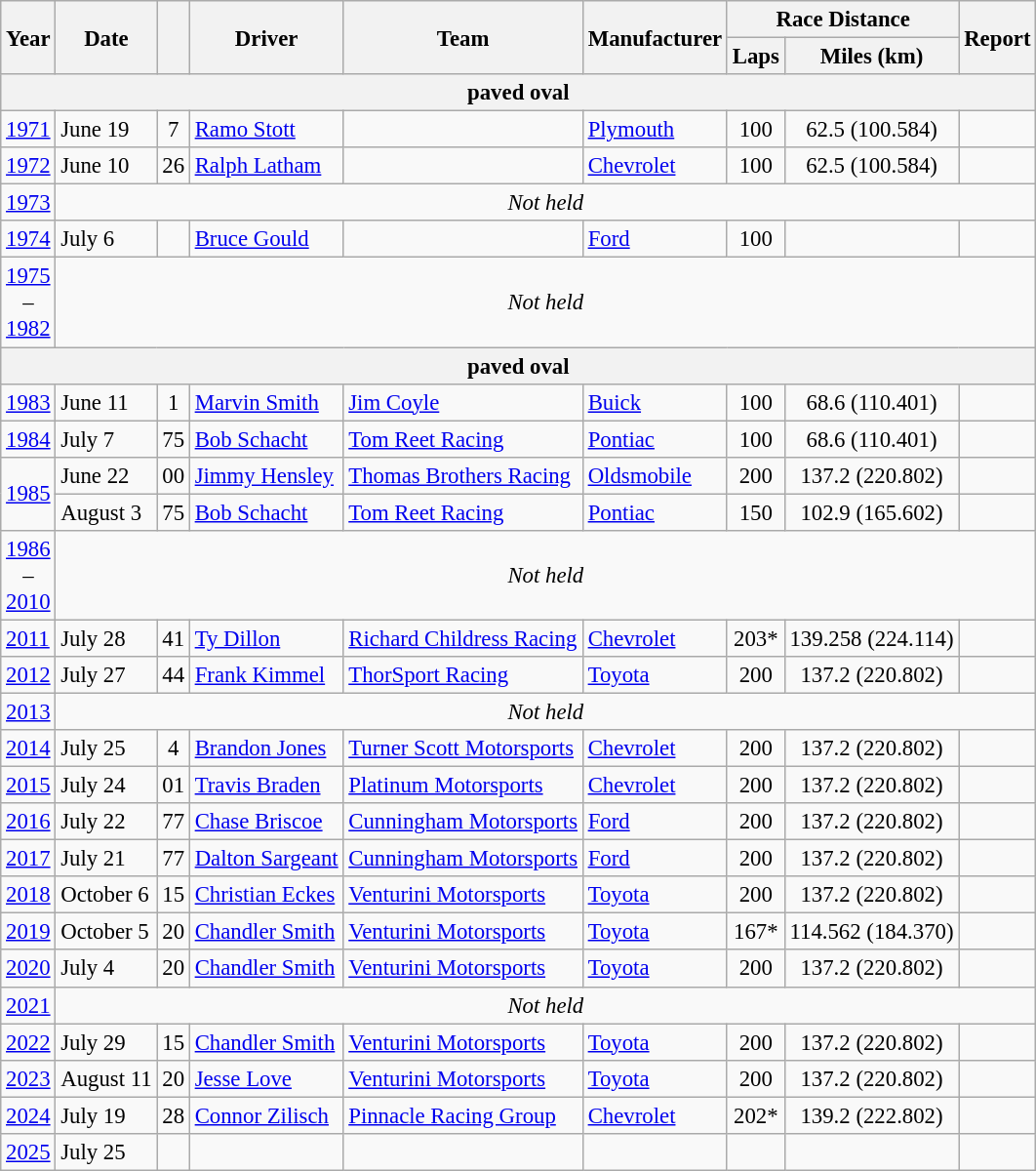<table class="wikitable" style="font-size: 95%;">
<tr>
<th rowspan="2">Year</th>
<th rowspan="2">Date</th>
<th rowspan="2"></th>
<th rowspan="2">Driver</th>
<th rowspan="2">Team</th>
<th rowspan="2">Manufacturer</th>
<th colspan="2">Race Distance</th>
<th rowspan="2">Report</th>
</tr>
<tr>
<th>Laps</th>
<th>Miles (km)</th>
</tr>
<tr>
<th colspan=11> paved oval</th>
</tr>
<tr>
<td><a href='#'>1971</a></td>
<td>June 19</td>
<td align="center">7</td>
<td><a href='#'>Ramo Stott</a></td>
<td></td>
<td><a href='#'>Plymouth</a></td>
<td align="center">100</td>
<td align="center">62.5 (100.584)</td>
<td></td>
</tr>
<tr>
<td><a href='#'>1972</a></td>
<td>June 10</td>
<td align="center">26</td>
<td><a href='#'>Ralph Latham</a></td>
<td></td>
<td><a href='#'>Chevrolet</a></td>
<td align="center">100</td>
<td align="center">62.5 (100.584)</td>
<td></td>
</tr>
<tr>
<td align=center><a href='#'>1973</a></td>
<td colspan=8 align=center><em>Not held</em></td>
</tr>
<tr>
<td><a href='#'>1974</a></td>
<td>July 6</td>
<td align="center"></td>
<td><a href='#'>Bruce Gould</a></td>
<td></td>
<td><a href='#'>Ford</a></td>
<td align="center">100</td>
<td align="center"></td>
<td></td>
</tr>
<tr>
<td align=center><a href='#'>1975</a><br>–<br><a href='#'>1982</a></td>
<td colspan=8 align=center><em>Not held</em></td>
</tr>
<tr>
<th colspan=11> paved oval</th>
</tr>
<tr>
<td><a href='#'>1983</a></td>
<td>June 11</td>
<td align="center">1</td>
<td><a href='#'>Marvin Smith</a></td>
<td><a href='#'>Jim Coyle</a></td>
<td><a href='#'>Buick</a></td>
<td align="center">100</td>
<td align="center">68.6 (110.401)</td>
<td></td>
</tr>
<tr>
<td><a href='#'>1984</a></td>
<td>July 7</td>
<td align="center">75</td>
<td><a href='#'>Bob Schacht</a></td>
<td><a href='#'>Tom Reet Racing</a></td>
<td><a href='#'>Pontiac</a></td>
<td align="center">100</td>
<td align="center">68.6 (110.401)</td>
<td></td>
</tr>
<tr>
<td rowspan=2><a href='#'>1985</a></td>
<td>June 22</td>
<td align="center">00</td>
<td><a href='#'>Jimmy Hensley</a></td>
<td><a href='#'>Thomas Brothers Racing</a></td>
<td><a href='#'>Oldsmobile</a></td>
<td align="center">200</td>
<td align="center">137.2 (220.802)</td>
<td></td>
</tr>
<tr>
<td>August 3</td>
<td align="center">75</td>
<td><a href='#'>Bob Schacht</a></td>
<td><a href='#'>Tom Reet Racing</a></td>
<td><a href='#'>Pontiac</a></td>
<td align="center">150</td>
<td align="center">102.9 (165.602)</td>
<td></td>
</tr>
<tr>
<td align=center><a href='#'>1986</a><br>–<br><a href='#'>2010</a></td>
<td colspan=8 align=center><em>Not held</em></td>
</tr>
<tr>
<td><a href='#'>2011</a></td>
<td>July 28</td>
<td align="center">41</td>
<td><a href='#'>Ty Dillon</a></td>
<td><a href='#'>Richard Childress Racing</a></td>
<td><a href='#'>Chevrolet</a></td>
<td align="center">203*</td>
<td align="center">139.258 (224.114)</td>
<td></td>
</tr>
<tr>
<td><a href='#'>2012</a></td>
<td>July 27</td>
<td align="center">44</td>
<td><a href='#'>Frank Kimmel</a></td>
<td><a href='#'>ThorSport Racing</a></td>
<td><a href='#'>Toyota</a></td>
<td align="center">200</td>
<td align="center">137.2 (220.802)</td>
<td></td>
</tr>
<tr>
<td align=center><a href='#'>2013</a></td>
<td colspan=8 align=center><em>Not held</em></td>
</tr>
<tr>
<td><a href='#'>2014</a></td>
<td>July 25</td>
<td align="center">4</td>
<td><a href='#'>Brandon Jones</a></td>
<td><a href='#'>Turner Scott Motorsports</a></td>
<td><a href='#'>Chevrolet</a></td>
<td align="center">200</td>
<td align="center">137.2 (220.802)</td>
<td></td>
</tr>
<tr>
<td><a href='#'>2015</a></td>
<td>July 24</td>
<td align="center">01</td>
<td><a href='#'>Travis Braden</a></td>
<td><a href='#'>Platinum Motorsports</a></td>
<td><a href='#'>Chevrolet</a></td>
<td align="center">200</td>
<td align="center">137.2 (220.802)</td>
<td></td>
</tr>
<tr>
<td><a href='#'>2016</a></td>
<td>July 22</td>
<td align="center">77</td>
<td><a href='#'>Chase Briscoe</a></td>
<td><a href='#'>Cunningham Motorsports</a></td>
<td><a href='#'>Ford</a></td>
<td align="center">200</td>
<td align="center">137.2 (220.802)</td>
<td></td>
</tr>
<tr>
<td><a href='#'>2017</a></td>
<td>July 21</td>
<td align="center">77</td>
<td><a href='#'>Dalton Sargeant</a></td>
<td><a href='#'>Cunningham Motorsports</a></td>
<td><a href='#'>Ford</a></td>
<td align="center">200</td>
<td align="center">137.2 (220.802)</td>
<td></td>
</tr>
<tr>
<td><a href='#'>2018</a></td>
<td>October 6</td>
<td align="center">15</td>
<td><a href='#'>Christian Eckes</a></td>
<td><a href='#'>Venturini Motorsports</a></td>
<td><a href='#'>Toyota</a></td>
<td align="center">200</td>
<td align="center">137.2 (220.802)</td>
<td></td>
</tr>
<tr>
<td><a href='#'>2019</a></td>
<td>October 5</td>
<td align="center">20</td>
<td><a href='#'>Chandler Smith</a></td>
<td><a href='#'>Venturini Motorsports</a></td>
<td><a href='#'>Toyota</a></td>
<td align="center">167*</td>
<td align="center">114.562 (184.370)</td>
<td></td>
</tr>
<tr>
<td><a href='#'>2020</a></td>
<td>July 4</td>
<td align="center">20</td>
<td><a href='#'>Chandler Smith</a></td>
<td><a href='#'>Venturini Motorsports</a></td>
<td><a href='#'>Toyota</a></td>
<td align="center">200</td>
<td align="center">137.2 (220.802)</td>
<td></td>
</tr>
<tr>
<td align=center><a href='#'>2021</a></td>
<td colspan=8 align=center><em>Not held</em></td>
</tr>
<tr>
<td><a href='#'>2022</a></td>
<td>July 29</td>
<td align="center">15</td>
<td><a href='#'>Chandler Smith</a></td>
<td><a href='#'>Venturini Motorsports</a></td>
<td><a href='#'>Toyota</a></td>
<td align="center">200</td>
<td align="center">137.2 (220.802)</td>
<td></td>
</tr>
<tr>
<td><a href='#'>2023</a></td>
<td>August 11</td>
<td align="center">20</td>
<td><a href='#'>Jesse Love</a></td>
<td><a href='#'>Venturini Motorsports</a></td>
<td><a href='#'>Toyota</a></td>
<td align="center">200</td>
<td align="center">137.2 (220.802)</td>
<td></td>
</tr>
<tr>
<td><a href='#'>2024</a></td>
<td>July 19</td>
<td align="center">28</td>
<td><a href='#'>Connor Zilisch</a></td>
<td><a href='#'>Pinnacle Racing Group</a></td>
<td><a href='#'>Chevrolet</a></td>
<td align="center">202*</td>
<td align="center">139.2 (222.802)</td>
<td></td>
</tr>
<tr>
<td><a href='#'>2025</a></td>
<td>July 25</td>
<td align="center"></td>
<td></td>
<td></td>
<td></td>
<td align="center"></td>
<td align="center"></td>
<td></td>
</tr>
</table>
